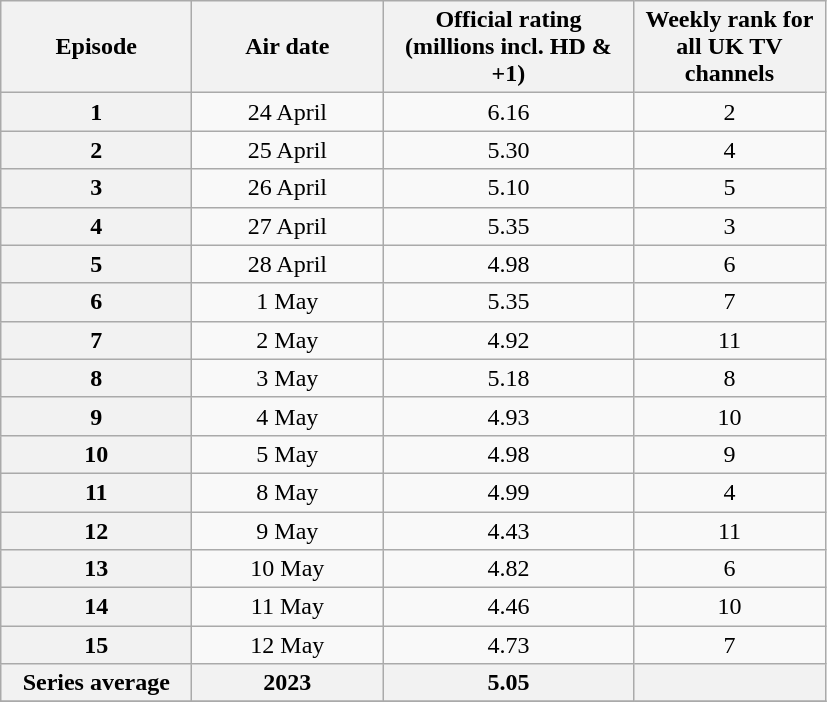<table class="wikitable" style="text-align:center; 1em auto 1em auto">
<tr>
<th scope="col" style="width:120px;">Episode</th>
<th scope="col" style="width:120px;">Air date</th>
<th scope="col" style="width:160px;">Official rating <br> (millions incl. HD & +1)</th>
<th scope="col" style="width:120px;">Weekly rank for all UK TV channels</th>
</tr>
<tr>
<th>1</th>
<td>24 April</td>
<td>6.16</td>
<td>2</td>
</tr>
<tr>
<th>2</th>
<td>25 April</td>
<td>5.30</td>
<td>4</td>
</tr>
<tr>
<th>3</th>
<td>26 April</td>
<td>5.10</td>
<td>5</td>
</tr>
<tr>
<th>4</th>
<td>27 April</td>
<td>5.35</td>
<td>3</td>
</tr>
<tr>
<th>5</th>
<td>28 April</td>
<td>4.98</td>
<td>6</td>
</tr>
<tr>
<th>6</th>
<td>1 May</td>
<td>5.35</td>
<td>7</td>
</tr>
<tr>
<th>7</th>
<td>2 May</td>
<td>4.92</td>
<td>11</td>
</tr>
<tr>
<th>8</th>
<td>3 May</td>
<td>5.18</td>
<td>8</td>
</tr>
<tr>
<th>9</th>
<td>4 May</td>
<td>4.93</td>
<td>10</td>
</tr>
<tr>
<th>10</th>
<td>5 May</td>
<td>4.98</td>
<td>9</td>
</tr>
<tr>
<th>11</th>
<td>8 May</td>
<td>4.99</td>
<td>4</td>
</tr>
<tr>
<th>12</th>
<td>9 May</td>
<td>4.43</td>
<td>11</td>
</tr>
<tr>
<th>13</th>
<td>10 May</td>
<td>4.82</td>
<td>6</td>
</tr>
<tr>
<th>14</th>
<td>11 May</td>
<td>4.46</td>
<td>10</td>
</tr>
<tr>
<th>15</th>
<td>12 May</td>
<td>4.73</td>
<td>7</td>
</tr>
<tr>
<th>Series average</th>
<th>2023</th>
<th>5.05</th>
<th></th>
</tr>
<tr>
</tr>
</table>
